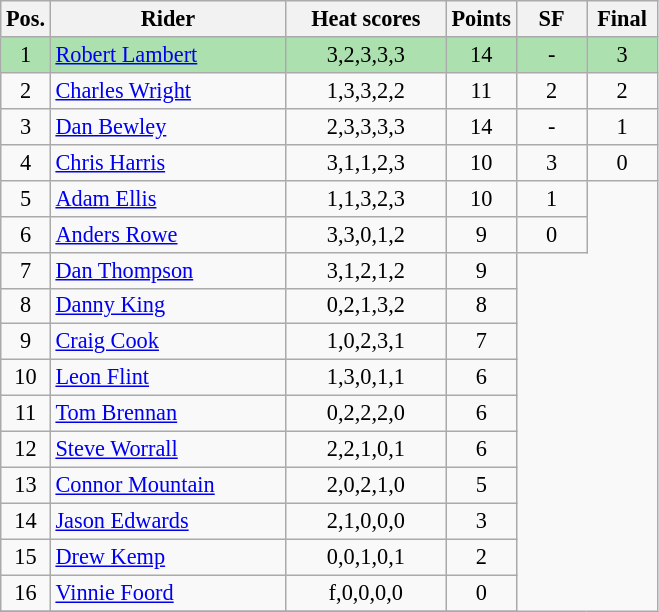<table class=wikitable style="font-size:93%;">
<tr>
<th width=25px>Pos.</th>
<th width=150px>Rider</th>
<th width=100px>Heat scores</th>
<th width=40px>Points</th>
<th width=40px>SF</th>
<th width=40px>Final</th>
</tr>
<tr align=center  style="background:#ACE1AF;">
<td>1</td>
<td align=left><a href='#'>Robert Lambert</a></td>
<td>3,2,3,3,3</td>
<td>14</td>
<td>-</td>
<td>3</td>
</tr>
<tr align=center>
<td>2</td>
<td align=left><a href='#'>Charles Wright</a></td>
<td>1,3,3,2,2</td>
<td>11</td>
<td>2</td>
<td>2</td>
</tr>
<tr align=center>
<td>3</td>
<td align=left><a href='#'>Dan Bewley</a></td>
<td>2,3,3,3,3</td>
<td>14</td>
<td>-</td>
<td>1</td>
</tr>
<tr align=center>
<td>4</td>
<td align=left><a href='#'>Chris Harris</a></td>
<td>3,1,1,2,3</td>
<td>10</td>
<td>3</td>
<td>0</td>
</tr>
<tr align=center>
<td>5</td>
<td align=left><a href='#'>Adam Ellis</a></td>
<td>1,1,3,2,3</td>
<td>10</td>
<td>1</td>
</tr>
<tr align=center>
<td>6</td>
<td align=left><a href='#'>Anders Rowe</a></td>
<td>3,3,0,1,2</td>
<td>9</td>
<td>0</td>
</tr>
<tr align=center>
<td>7</td>
<td align=left><a href='#'>Dan Thompson</a></td>
<td>3,1,2,1,2</td>
<td>9</td>
</tr>
<tr align=center>
<td>8</td>
<td align=left><a href='#'>Danny King</a></td>
<td>0,2,1,3,2</td>
<td>8</td>
</tr>
<tr align=center>
<td>9</td>
<td align=left><a href='#'>Craig Cook</a></td>
<td>1,0,2,3,1</td>
<td>7</td>
</tr>
<tr align=center>
<td>10</td>
<td align=left><a href='#'>Leon Flint</a></td>
<td>1,3,0,1,1</td>
<td>6</td>
</tr>
<tr align=center>
<td>11</td>
<td align=left><a href='#'>Tom Brennan</a></td>
<td>0,2,2,2,0</td>
<td>6</td>
</tr>
<tr align=center>
<td>12</td>
<td align=left><a href='#'>Steve Worrall</a></td>
<td>2,2,1,0,1</td>
<td>6</td>
</tr>
<tr align=center>
<td>13</td>
<td align=left><a href='#'>Connor Mountain</a></td>
<td>2,0,2,1,0</td>
<td>5</td>
</tr>
<tr align=center>
<td>14</td>
<td align=left><a href='#'>Jason Edwards</a></td>
<td>2,1,0,0,0</td>
<td>3</td>
</tr>
<tr align=center>
<td>15</td>
<td align=left><a href='#'>Drew Kemp</a></td>
<td>0,0,1,0,1</td>
<td>2</td>
</tr>
<tr align=center>
<td>16</td>
<td align=left><a href='#'>Vinnie Foord</a></td>
<td>f,0,0,0,0</td>
<td>0</td>
</tr>
<tr align=center>
</tr>
</table>
